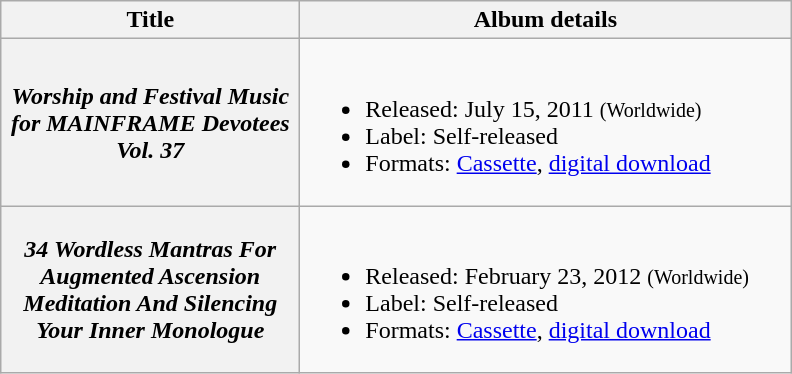<table class="wikitable plainrowheaders">
<tr>
<th scope="col" style="width:12em;">Title</th>
<th scope="col" style="width:20em;">Album details</th>
</tr>
<tr>
<th scope="row"><em>Worship and Festival Music for MAINFRAME Devotees Vol. 37</em></th>
<td><br><ul><li>Released: July 15, 2011 <small>(Worldwide)</small></li><li>Label: Self-released</li><li>Formats: <a href='#'>Cassette</a>, <a href='#'>digital download</a></li></ul></td>
</tr>
<tr>
<th scope="row"><em>34 Wordless Mantras For Augmented Ascension Meditation And Silencing Your Inner Monologue</em></th>
<td><br><ul><li>Released: February 23, 2012 <small>(Worldwide)</small></li><li>Label: Self-released</li><li>Formats: <a href='#'>Cassette</a>, <a href='#'>digital download</a></li></ul></td>
</tr>
</table>
